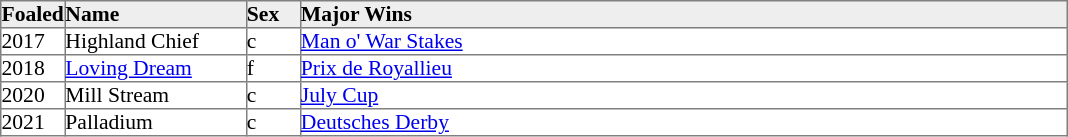<table border="1" cellpadding="0" style="border-collapse: collapse; font-size:90%">
<tr bgcolor="#eeeeee">
<td width="35px"><strong>Foaled</strong></td>
<td width="120px"><strong>Name</strong></td>
<td width="35px"><strong>Sex</strong></td>
<td width="510px"><strong>Major Wins</strong></td>
</tr>
<tr>
<td>2017</td>
<td>Highland Chief</td>
<td>c</td>
<td><a href='#'>Man o' War Stakes</a></td>
</tr>
<tr>
<td>2018</td>
<td><a href='#'>Loving Dream</a></td>
<td>f</td>
<td><a href='#'>Prix de Royallieu</a></td>
</tr>
<tr>
<td>2020</td>
<td>Mill Stream</td>
<td>c</td>
<td><a href='#'>July Cup</a></td>
</tr>
<tr>
<td>2021</td>
<td>Palladium</td>
<td>c</td>
<td><a href='#'>Deutsches Derby</a></td>
</tr>
</table>
